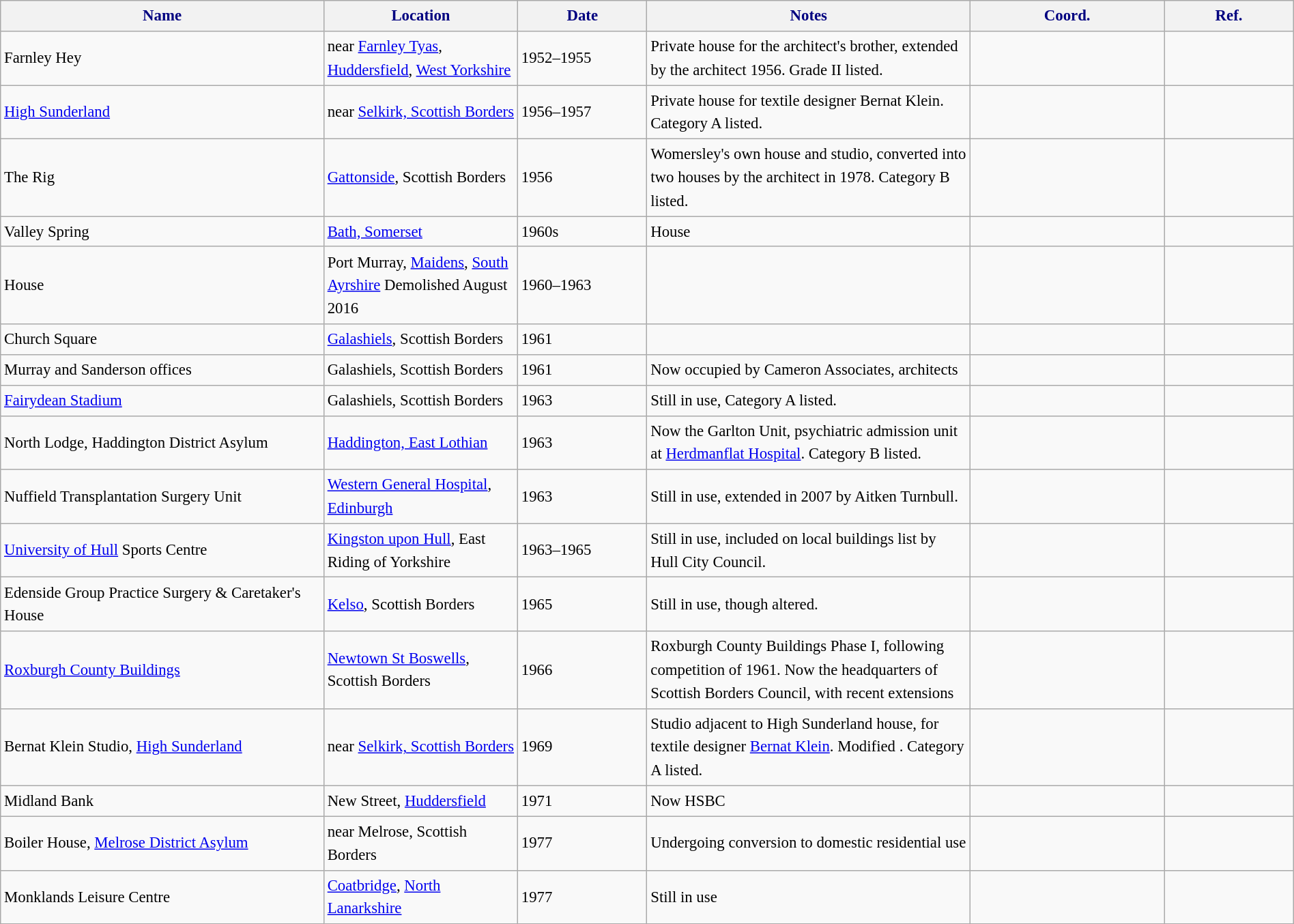<table class="wikitable sortable" style="font-size:95%;width:100%;border:0px;text-align:left;line-height:150%;">
<tr>
<th style="background: #f2f2f2; color: #000080" height="17" width="25%">Name</th>
<th style="background: #f2f2f2; color: #000080" height="17" width="15%">Location</th>
<th style="background: #f2f2f2; color: #000080" height="17" width="10%">Date</th>
<th style="background: #f2f2f2; color: #000080" class="unsortable" height="17" width="25%">Notes</th>
<th style="background: #f2f2f2; color: #000080" class="unsortable" height="17" width="15%">Coord.</th>
<th style="background: #f2f2f2; color: #000080" class="unsortable" height="17" width="10%">Ref.</th>
</tr>
<tr --->
<td>Farnley Hey</td>
<td>near <a href='#'>Farnley Tyas</a>, <a href='#'>Huddersfield</a>, <a href='#'>West Yorkshire</a></td>
<td>1952–1955</td>
<td>Private house for the architect's brother, extended by the architect 1956. Grade II listed.</td>
<td></td>
<td></td>
</tr>
<tr --->
<td><a href='#'>High Sunderland</a></td>
<td>near <a href='#'>Selkirk, Scottish Borders</a></td>
<td>1956–1957</td>
<td>Private house for textile designer Bernat Klein. Category A listed.</td>
<td></td>
<td></td>
</tr>
<tr --->
<td>The Rig</td>
<td><a href='#'>Gattonside</a>, Scottish Borders</td>
<td>1956</td>
<td>Womersley's own house and studio, converted into two houses by the architect in 1978. Category B listed.</td>
<td></td>
<td></td>
</tr>
<tr --->
<td>Valley Spring</td>
<td><a href='#'>Bath, Somerset</a></td>
<td>1960s</td>
<td>House</td>
<td></td>
<td></td>
</tr>
<tr --->
<td>House</td>
<td>Port Murray, <a href='#'>Maidens</a>, <a href='#'>South Ayrshire</a> Demolished August 2016</td>
<td>1960–1963</td>
<td></td>
<td></td>
<td></td>
</tr>
<tr --->
<td>Church Square</td>
<td><a href='#'>Galashiels</a>, Scottish Borders</td>
<td>1961</td>
<td></td>
<td></td>
<td></td>
</tr>
<tr --->
<td>Murray and Sanderson offices</td>
<td>Galashiels, Scottish Borders</td>
<td>1961</td>
<td>Now occupied by Cameron Associates, architects</td>
<td></td>
<td></td>
</tr>
<tr --->
<td><a href='#'>Fairydean Stadium</a></td>
<td>Galashiels, Scottish Borders</td>
<td>1963</td>
<td>Still in use, Category A listed.</td>
<td></td>
<td></td>
</tr>
<tr --->
<td>North Lodge, Haddington District Asylum</td>
<td><a href='#'>Haddington, East Lothian</a></td>
<td>1963</td>
<td>Now the Garlton Unit, psychiatric admission unit at <a href='#'>Herdmanflat Hospital</a>. Category B listed.</td>
<td></td>
<td></td>
</tr>
<tr --->
<td>Nuffield Transplantation Surgery Unit</td>
<td><a href='#'>Western General Hospital</a>, <a href='#'>Edinburgh</a></td>
<td>1963</td>
<td>Still in use, extended in 2007 by Aitken Turnbull.</td>
<td></td>
<td></td>
</tr>
<tr --->
<td><a href='#'>University of Hull</a> Sports Centre</td>
<td><a href='#'>Kingston upon Hull</a>, East Riding of Yorkshire</td>
<td>1963–1965</td>
<td>Still in use, included on local buildings list by Hull City Council.</td>
<td></td>
<td></td>
</tr>
<tr --->
<td>Edenside Group Practice Surgery & Caretaker's House</td>
<td><a href='#'>Kelso</a>, Scottish Borders</td>
<td>1965</td>
<td>Still in use, though altered.</td>
<td></td>
<td></td>
</tr>
<tr --->
<td><a href='#'>Roxburgh County Buildings</a></td>
<td><a href='#'>Newtown St Boswells</a>, Scottish Borders</td>
<td>1966</td>
<td>Roxburgh County Buildings Phase I, following competition of 1961. Now the headquarters of Scottish Borders Council, with recent extensions</td>
<td></td>
<td></td>
</tr>
<tr --->
<td>Bernat Klein Studio, <a href='#'>High Sunderland</a></td>
<td>near <a href='#'>Selkirk, Scottish Borders</a></td>
<td>1969</td>
<td>Studio adjacent to High Sunderland house, for textile designer <a href='#'>Bernat Klein</a>. Modified . Category A listed.</td>
<td></td>
<td></td>
</tr>
<tr --->
<td>Midland Bank</td>
<td>New Street, <a href='#'>Huddersfield</a></td>
<td>1971</td>
<td>Now HSBC</td>
<td></td>
<td></td>
</tr>
<tr --->
<td>Boiler House, <a href='#'>Melrose District Asylum</a></td>
<td>near Melrose, Scottish Borders</td>
<td>1977</td>
<td>Undergoing conversion to domestic residential use</td>
<td></td>
<td></td>
</tr>
<tr --->
<td>Monklands Leisure Centre</td>
<td><a href='#'>Coatbridge</a>, <a href='#'>North Lanarkshire</a></td>
<td>1977</td>
<td>Still in use</td>
<td></td>
<td></td>
</tr>
<tr --->
</tr>
</table>
